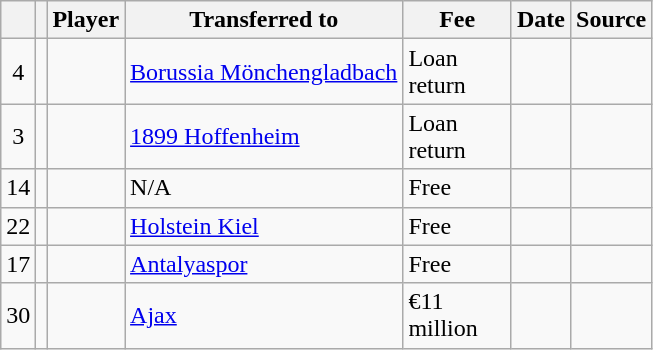<table class="wikitable plainrowheaders sortable">
<tr>
<th></th>
<th></th>
<th scope=col>Player</th>
<th>Transferred to</th>
<th !scope=col; style="width: 65px;">Fee</th>
<th scope=col>Date</th>
<th scope=col>Source</th>
</tr>
<tr>
<td align=center>4</td>
<td align=center></td>
<td></td>
<td> <a href='#'>Borussia Mönchengladbach</a></td>
<td>Loan return</td>
<td></td>
<td></td>
</tr>
<tr>
<td align=center>3</td>
<td align=center></td>
<td></td>
<td> <a href='#'>1899 Hoffenheim</a></td>
<td>Loan return</td>
<td></td>
<td></td>
</tr>
<tr>
<td align=center>14</td>
<td align=center></td>
<td></td>
<td>N/A</td>
<td>Free</td>
<td></td>
<td></td>
</tr>
<tr>
<td align=center>22</td>
<td align=center></td>
<td></td>
<td> <a href='#'>Holstein Kiel</a></td>
<td>Free</td>
<td></td>
<td></td>
</tr>
<tr>
<td align=center>17</td>
<td align=center></td>
<td></td>
<td> <a href='#'>Antalyaspor</a></td>
<td>Free</td>
<td></td>
<td></td>
</tr>
<tr>
<td align=center>30</td>
<td align=center></td>
<td></td>
<td> <a href='#'>Ajax</a></td>
<td>€11 million</td>
<td></td>
<td></td>
</tr>
</table>
